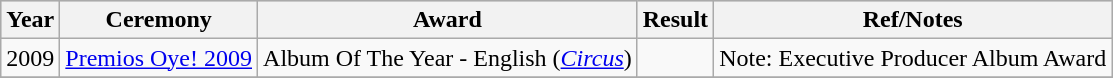<table class="wikitable">
<tr style="background:#ccc; text-align:center;">
<th scope="col">Year</th>
<th scope="col">Ceremony</th>
<th scope="col">Award</th>
<th scope="col">Result</th>
<th>Ref/Notes</th>
</tr>
<tr>
<td>2009</td>
<td><a href='#'>Premios Oye! 2009</a></td>
<td>Album Of The Year - English (<em><a href='#'>Circus</a></em>)</td>
<td></td>
<td style="text-align:center;">Note: Executive Producer Album Award</td>
</tr>
<tr>
</tr>
</table>
